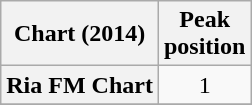<table class="wikitable plainrowheaders sortable">
<tr>
<th scope="col">Chart (2014)</th>
<th scope="col">Peak<br>position</th>
</tr>
<tr>
<th scope="row">Ria FM Chart</th>
<td style="text-align:center;">1</td>
</tr>
<tr>
</tr>
</table>
